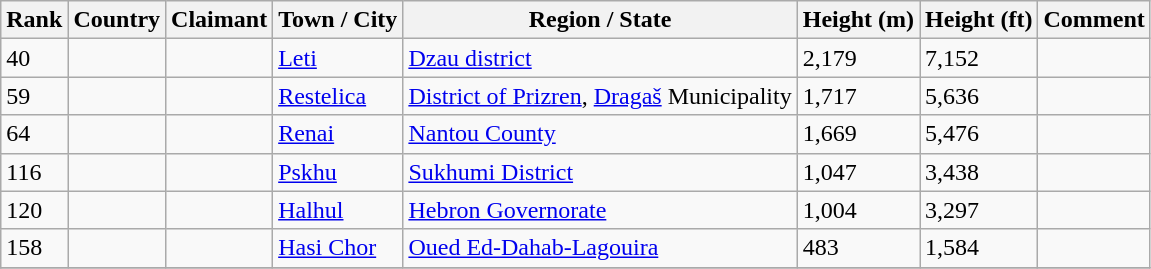<table class="wikitable sortable">
<tr>
<th>Rank</th>
<th>Country</th>
<th>Claimant</th>
<th>Town / City</th>
<th>Region / State</th>
<th>Height (m)</th>
<th>Height (ft)</th>
<th>Comment</th>
</tr>
<tr>
<td>40</td>
<td></td>
<td></td>
<td><a href='#'>Leti</a></td>
<td><a href='#'>Dzau district</a></td>
<td>2,179</td>
<td>7,152</td>
<td></td>
</tr>
<tr>
<td>59</td>
<td></td>
<td></td>
<td><a href='#'>Restelica</a></td>
<td><a href='#'>District of Prizren</a>, <a href='#'>Dragaš</a> Municipality</td>
<td>1,717</td>
<td>5,636</td>
<td></td>
</tr>
<tr>
<td>64</td>
<td></td>
<td></td>
<td><a href='#'>Renai</a></td>
<td><a href='#'>Nantou County</a></td>
<td>1,669</td>
<td>5,476</td>
<td></td>
</tr>
<tr>
<td>116</td>
<td></td>
<td></td>
<td><a href='#'>Pskhu</a></td>
<td><a href='#'>Sukhumi District</a></td>
<td>1,047</td>
<td>3,438</td>
<td></td>
</tr>
<tr>
<td>120</td>
<td></td>
<td></td>
<td><a href='#'>Halhul</a></td>
<td><a href='#'>Hebron Governorate</a></td>
<td>1,004</td>
<td>3,297</td>
<td></td>
</tr>
<tr>
<td>158</td>
<td></td>
<td></td>
<td><a href='#'>Hasi Chor</a></td>
<td><a href='#'>Oued Ed-Dahab-Lagouira</a></td>
<td>483</td>
<td>1,584</td>
<td></td>
</tr>
<tr>
</tr>
</table>
